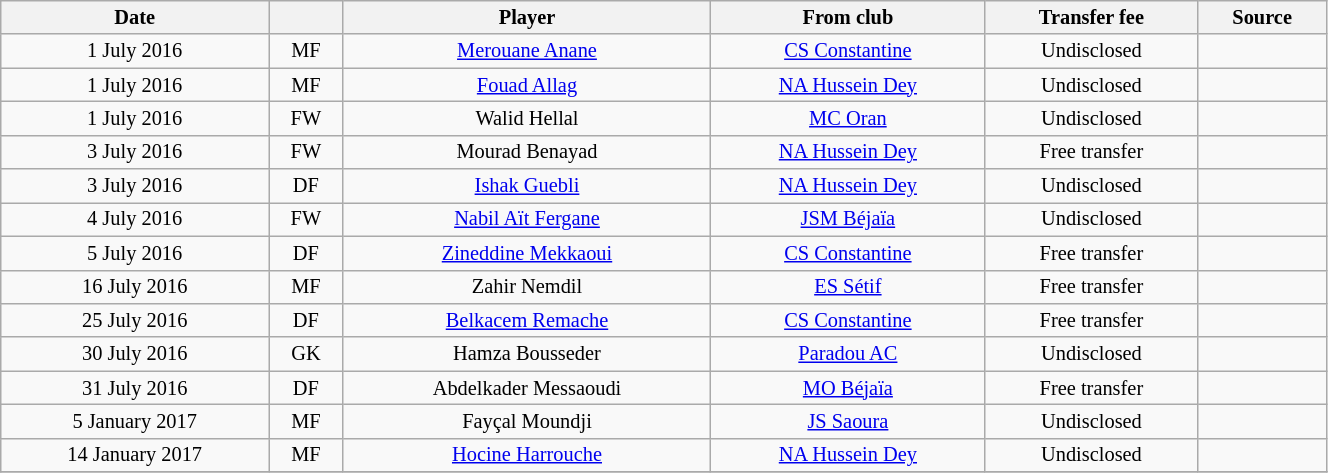<table class="wikitable sortable" style="width:70%; text-align:center; font-size:85%; text-align:centre;">
<tr>
<th><strong>Date</strong></th>
<th><strong></strong></th>
<th><strong>Player</strong></th>
<th><strong>From club</strong></th>
<th><strong>Transfer fee</strong></th>
<th><strong>Source</strong></th>
</tr>
<tr>
<td>1 July 2016</td>
<td>MF</td>
<td> <a href='#'>Merouane Anane</a></td>
<td><a href='#'>CS Constantine</a></td>
<td>Undisclosed</td>
<td></td>
</tr>
<tr>
<td>1 July 2016</td>
<td>MF</td>
<td> <a href='#'>Fouad Allag</a></td>
<td><a href='#'>NA Hussein Dey</a></td>
<td>Undisclosed</td>
<td></td>
</tr>
<tr>
<td>1 July 2016</td>
<td>FW</td>
<td> Walid Hellal</td>
<td><a href='#'>MC Oran</a></td>
<td>Undisclosed</td>
<td></td>
</tr>
<tr>
<td>3 July 2016</td>
<td>FW</td>
<td> Mourad Benayad</td>
<td><a href='#'>NA Hussein Dey</a></td>
<td>Free transfer</td>
<td></td>
</tr>
<tr>
<td>3 July 2016</td>
<td>DF</td>
<td> <a href='#'>Ishak Guebli</a></td>
<td><a href='#'>NA Hussein Dey</a></td>
<td>Undisclosed</td>
<td></td>
</tr>
<tr>
<td>4 July 2016</td>
<td>FW</td>
<td> <a href='#'>Nabil Aït Fergane</a></td>
<td><a href='#'>JSM Béjaïa</a></td>
<td>Undisclosed</td>
<td></td>
</tr>
<tr>
<td>5 July 2016</td>
<td>DF</td>
<td> <a href='#'>Zineddine Mekkaoui</a></td>
<td><a href='#'>CS Constantine</a></td>
<td>Free transfer</td>
<td></td>
</tr>
<tr>
<td>16 July 2016</td>
<td>MF</td>
<td> Zahir Nemdil</td>
<td><a href='#'>ES Sétif</a></td>
<td>Free transfer</td>
<td></td>
</tr>
<tr>
<td>25 July 2016</td>
<td>DF</td>
<td> <a href='#'>Belkacem Remache</a></td>
<td><a href='#'>CS Constantine</a></td>
<td>Free transfer</td>
<td></td>
</tr>
<tr>
<td>30 July 2016</td>
<td>GK</td>
<td> Hamza Bousseder</td>
<td><a href='#'>Paradou AC</a></td>
<td>Undisclosed</td>
<td></td>
</tr>
<tr>
<td>31 July 2016</td>
<td>DF</td>
<td> Abdelkader Messaoudi</td>
<td><a href='#'>MO Béjaïa</a></td>
<td>Free transfer</td>
<td></td>
</tr>
<tr>
<td>5 January 2017</td>
<td>MF</td>
<td> Fayçal Moundji</td>
<td><a href='#'>JS Saoura</a></td>
<td>Undisclosed</td>
<td></td>
</tr>
<tr>
<td>14 January 2017</td>
<td>MF</td>
<td> <a href='#'>Hocine Harrouche</a></td>
<td><a href='#'>NA Hussein Dey</a></td>
<td>Undisclosed</td>
<td></td>
</tr>
<tr>
</tr>
</table>
